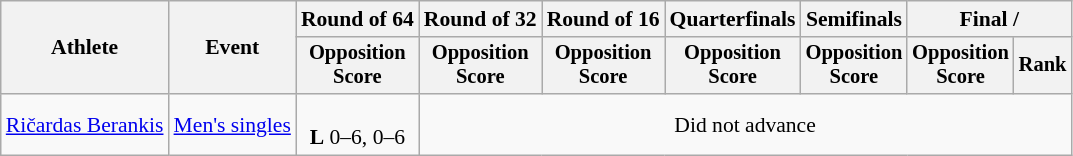<table class=wikitable style="font-size:90%">
<tr>
<th rowspan="2">Athlete</th>
<th rowspan="2">Event</th>
<th>Round of 64</th>
<th>Round of 32</th>
<th>Round of 16</th>
<th>Quarterfinals</th>
<th>Semifinals</th>
<th colspan=2>Final / </th>
</tr>
<tr style="font-size:95%">
<th>Opposition<br>Score</th>
<th>Opposition<br>Score</th>
<th>Opposition<br>Score</th>
<th>Opposition<br>Score</th>
<th>Opposition<br>Score</th>
<th>Opposition<br>Score</th>
<th>Rank</th>
</tr>
<tr align=center>
<td align=left><a href='#'>Ričardas Berankis</a></td>
<td align=left><a href='#'>Men's singles</a></td>
<td><br><strong>L</strong> 0–6, 0–6</td>
<td colspan=6>Did not advance</td>
</tr>
</table>
